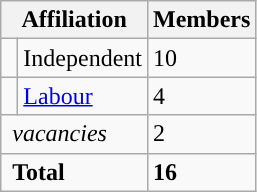<table class="wikitable">
<tr>
<th colspan="2" rowspan="1" valign="top">Affiliation</th>
<th style="vertical-align:top;">Members</th>
</tr>
<tr>
<td></td>
<td>Independent</td>
<td>10</td>
</tr>
<tr>
<td style="background-color:"> </td>
<td><a href='#'>Labour</a></td>
<td>4</td>
</tr>
<tr>
<td colspan="2" rowspan="1"> <em>vacancies</em><br></td>
<td>2</td>
</tr>
<tr>
<td colspan="2" rowspan="1"> <strong>Total</strong><br></td>
<td><strong>16</strong></td>
</tr>
</table>
